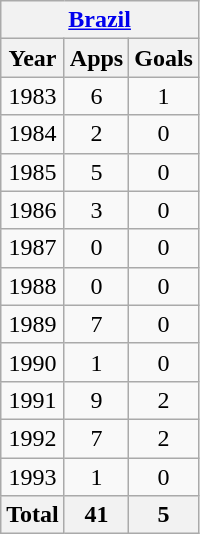<table class="wikitable" style="text-align:center">
<tr>
<th colspan=3><a href='#'>Brazil</a></th>
</tr>
<tr>
<th>Year</th>
<th>Apps</th>
<th>Goals</th>
</tr>
<tr>
<td>1983</td>
<td>6</td>
<td>1</td>
</tr>
<tr>
<td>1984</td>
<td>2</td>
<td>0</td>
</tr>
<tr>
<td>1985</td>
<td>5</td>
<td>0</td>
</tr>
<tr>
<td>1986</td>
<td>3</td>
<td>0</td>
</tr>
<tr>
<td>1987</td>
<td>0</td>
<td>0</td>
</tr>
<tr>
<td>1988</td>
<td>0</td>
<td>0</td>
</tr>
<tr>
<td>1989</td>
<td>7</td>
<td>0</td>
</tr>
<tr>
<td>1990</td>
<td>1</td>
<td>0</td>
</tr>
<tr>
<td>1991</td>
<td>9</td>
<td>2</td>
</tr>
<tr>
<td>1992</td>
<td>7</td>
<td>2</td>
</tr>
<tr>
<td>1993</td>
<td>1</td>
<td>0</td>
</tr>
<tr>
<th>Total</th>
<th>41</th>
<th>5</th>
</tr>
</table>
